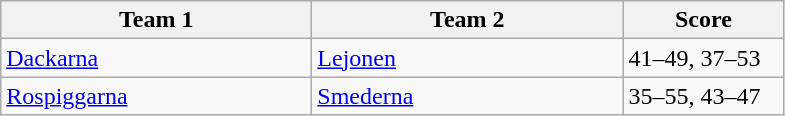<table class="wikitable" style="font-size: 100%">
<tr>
<th width=200>Team 1</th>
<th width=200>Team 2</th>
<th width=100>Score</th>
</tr>
<tr>
<td><a href='#'>Dackarna</a></td>
<td><a href='#'>Lejonen</a></td>
<td>41–49, 37–53</td>
</tr>
<tr>
<td><a href='#'>Rospiggarna</a></td>
<td><a href='#'>Smederna</a></td>
<td>35–55, 43–47</td>
</tr>
</table>
